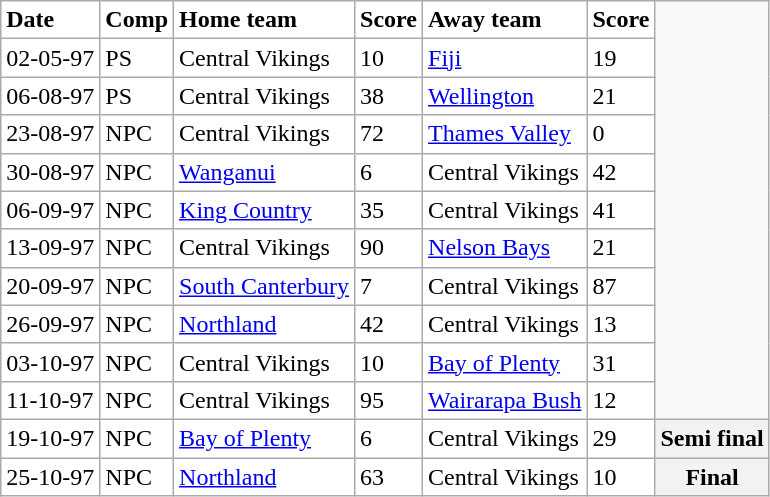<table class="wikitable">
<tr bgcolor="#FFFFFF">
<td><strong>Date</strong></td>
<td><strong>Comp</strong></td>
<td><strong>Home team</strong></td>
<td><strong>Score</strong></td>
<td><strong>Away team</strong></td>
<td><strong>Score</strong></td>
</tr>
<tr bgcolor="#FFFFFF">
<td>02-05-97</td>
<td>PS</td>
<td> Central Vikings</td>
<td>10</td>
<td> <a href='#'>Fiji</a></td>
<td>19</td>
</tr>
<tr bgcolor="#FFFFFF">
<td>06-08-97</td>
<td>PS</td>
<td> Central Vikings</td>
<td>38</td>
<td> <a href='#'>Wellington</a></td>
<td>21</td>
</tr>
<tr bgcolor="#FFFFFF">
<td>23-08-97</td>
<td>NPC</td>
<td> Central Vikings</td>
<td>72</td>
<td> <a href='#'>Thames Valley</a></td>
<td>0</td>
</tr>
<tr bgcolor="#FFFFFF">
<td>30-08-97</td>
<td>NPC</td>
<td> <a href='#'>Wanganui</a></td>
<td>6</td>
<td> Central Vikings</td>
<td>42</td>
</tr>
<tr bgcolor="#FFFFFF">
<td>06-09-97</td>
<td>NPC</td>
<td> <a href='#'>King Country</a></td>
<td>35</td>
<td> Central Vikings</td>
<td>41</td>
</tr>
<tr bgcolor="#FFFFFF">
<td>13-09-97</td>
<td>NPC</td>
<td> Central Vikings</td>
<td>90</td>
<td> <a href='#'>Nelson Bays</a></td>
<td>21</td>
</tr>
<tr bgcolor="#FFFFFF">
<td>20-09-97</td>
<td>NPC</td>
<td> <a href='#'>South Canterbury</a></td>
<td>7</td>
<td> Central Vikings</td>
<td>87</td>
</tr>
<tr bgcolor="#FFFFFF">
<td>26-09-97</td>
<td>NPC</td>
<td> <a href='#'>Northland</a></td>
<td>42</td>
<td> Central Vikings</td>
<td>13</td>
</tr>
<tr bgcolor="#FFFFFF">
<td>03-10-97</td>
<td>NPC</td>
<td> Central Vikings</td>
<td>10</td>
<td> <a href='#'>Bay of Plenty</a></td>
<td>31</td>
</tr>
<tr bgcolor="#FFFFFF">
<td>11-10-97</td>
<td>NPC</td>
<td> Central Vikings</td>
<td>95</td>
<td> <a href='#'>Wairarapa Bush</a></td>
<td>12</td>
</tr>
<tr bgcolor="#FFFFFF">
<td>19-10-97</td>
<td>NPC</td>
<td> <a href='#'>Bay of Plenty</a></td>
<td>6</td>
<td> Central Vikings</td>
<td>29</td>
<th>Semi final</th>
</tr>
<tr bgcolor="#FFFFFF">
<td>25-10-97</td>
<td>NPC</td>
<td> <a href='#'>Northland</a></td>
<td>63</td>
<td> Central Vikings</td>
<td>10</td>
<th>Final</th>
</tr>
</table>
